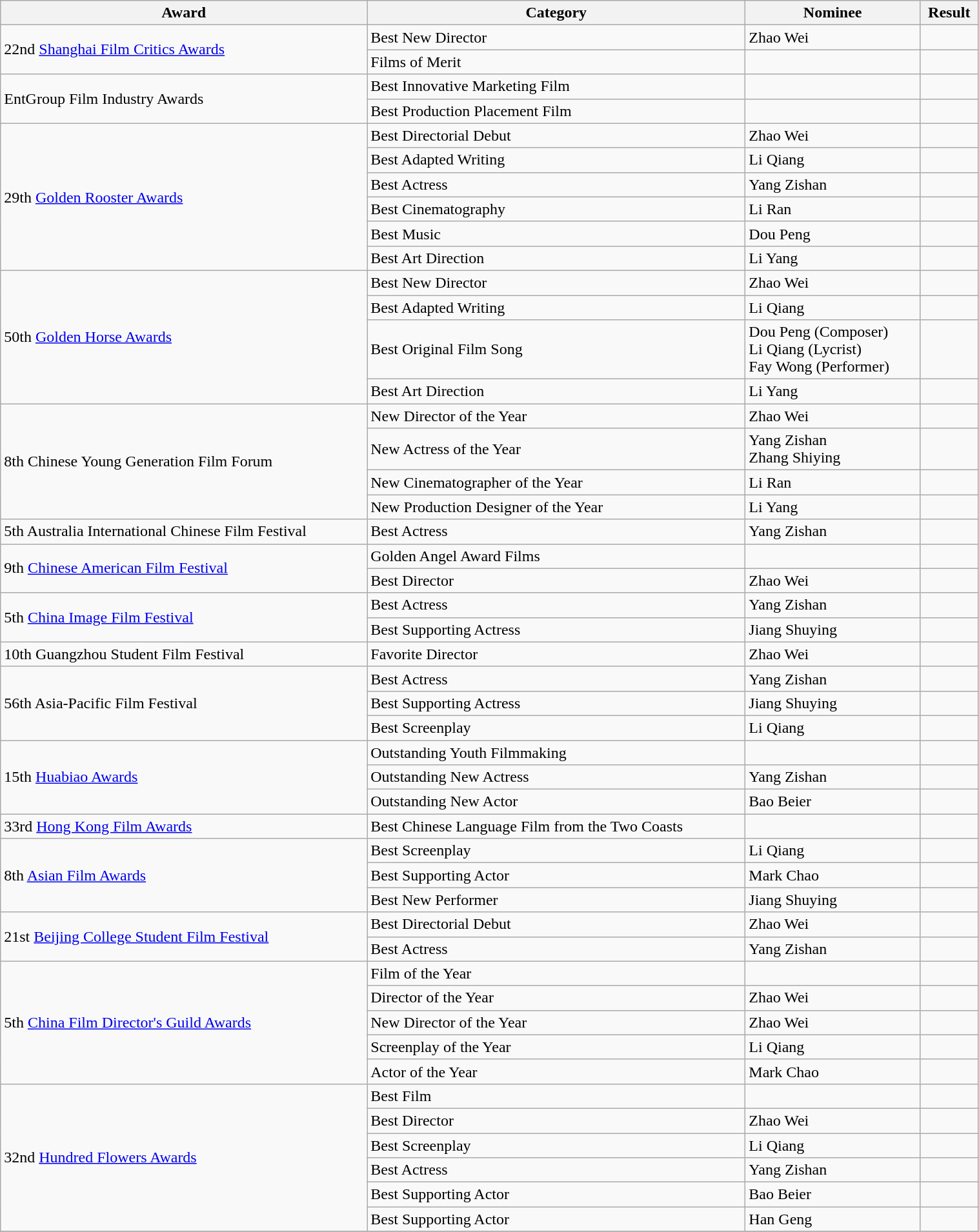<table class="wikitable" width="80%">
<tr>
<th>Award</th>
<th>Category</th>
<th>Nominee</th>
<th>Result</th>
</tr>
<tr>
<td rowspan=2>22nd <a href='#'>Shanghai Film Critics Awards</a></td>
<td>Best New Director</td>
<td>Zhao Wei</td>
<td></td>
</tr>
<tr>
<td>Films of Merit</td>
<td></td>
<td></td>
</tr>
<tr>
<td rowspan=2>EntGroup Film Industry Awards</td>
<td>Best Innovative Marketing Film</td>
<td></td>
<td></td>
</tr>
<tr>
<td>Best Production Placement Film</td>
<td></td>
<td></td>
</tr>
<tr>
<td rowspan=6>29th <a href='#'>Golden Rooster Awards</a></td>
<td>Best Directorial Debut</td>
<td>Zhao Wei</td>
<td></td>
</tr>
<tr>
<td>Best Adapted Writing</td>
<td>Li Qiang</td>
<td></td>
</tr>
<tr>
<td>Best Actress</td>
<td>Yang Zishan</td>
<td></td>
</tr>
<tr>
<td>Best Cinematography</td>
<td>Li Ran</td>
<td></td>
</tr>
<tr>
<td>Best Music</td>
<td>Dou Peng</td>
<td></td>
</tr>
<tr>
<td>Best Art Direction</td>
<td>Li Yang</td>
<td></td>
</tr>
<tr>
<td rowspan=4>50th <a href='#'>Golden Horse Awards</a></td>
<td>Best New Director</td>
<td>Zhao Wei</td>
<td></td>
</tr>
<tr>
<td>Best Adapted Writing</td>
<td>Li Qiang</td>
<td></td>
</tr>
<tr>
<td>Best Original Film Song</td>
<td>Dou Peng (Composer)<br> Li Qiang (Lycrist)<br>Fay Wong (Performer)</td>
<td></td>
</tr>
<tr>
<td>Best Art Direction</td>
<td>Li Yang</td>
<td></td>
</tr>
<tr>
<td rowspan=4>8th Chinese Young Generation Film Forum</td>
<td>New Director of the Year</td>
<td>Zhao Wei</td>
<td></td>
</tr>
<tr>
<td>New Actress of the Year</td>
<td>Yang Zishan<br>Zhang Shiying</td>
<td></td>
</tr>
<tr>
<td>New Cinematographer of the Year</td>
<td>Li Ran</td>
<td></td>
</tr>
<tr>
<td>New Production Designer of the Year</td>
<td>Li Yang</td>
<td></td>
</tr>
<tr>
<td rowspan=1>5th Australia International Chinese Film Festival</td>
<td>Best Actress</td>
<td>Yang Zishan</td>
<td></td>
</tr>
<tr>
<td rowspan=2>9th <a href='#'>Chinese American Film Festival</a></td>
<td>Golden Angel Award Films</td>
<td></td>
<td></td>
</tr>
<tr>
<td>Best Director</td>
<td>Zhao Wei</td>
<td></td>
</tr>
<tr>
<td rowspan=2>5th <a href='#'>China Image Film Festival</a></td>
<td>Best Actress</td>
<td>Yang Zishan</td>
<td></td>
</tr>
<tr>
<td>Best Supporting Actress</td>
<td>Jiang Shuying</td>
<td></td>
</tr>
<tr>
<td rowspan=1>10th Guangzhou Student Film Festival</td>
<td>Favorite Director</td>
<td>Zhao Wei</td>
<td></td>
</tr>
<tr>
<td rowspan=3>56th Asia-Pacific Film Festival</td>
<td>Best Actress</td>
<td>Yang Zishan</td>
<td></td>
</tr>
<tr>
<td>Best Supporting Actress</td>
<td>Jiang Shuying</td>
<td></td>
</tr>
<tr>
<td>Best Screenplay</td>
<td>Li Qiang</td>
<td></td>
</tr>
<tr>
<td rowspan=3>15th <a href='#'>Huabiao Awards</a></td>
<td>Outstanding Youth Filmmaking</td>
<td></td>
<td></td>
</tr>
<tr>
<td>Outstanding New Actress</td>
<td>Yang Zishan</td>
<td></td>
</tr>
<tr>
<td>Outstanding New Actor</td>
<td>Bao Beier</td>
<td></td>
</tr>
<tr>
<td rowspan=1>33rd <a href='#'>Hong Kong Film Awards</a></td>
<td>Best Chinese Language Film from the Two Coasts</td>
<td></td>
<td></td>
</tr>
<tr>
<td rowspan=3>8th <a href='#'>Asian Film Awards</a></td>
<td>Best Screenplay</td>
<td>Li Qiang</td>
<td></td>
</tr>
<tr>
<td>Best Supporting Actor</td>
<td>Mark Chao</td>
<td></td>
</tr>
<tr>
<td>Best New Performer</td>
<td>Jiang Shuying</td>
<td></td>
</tr>
<tr>
<td rowspan=2>21st <a href='#'>Beijing College Student Film Festival</a></td>
<td>Best Directorial Debut</td>
<td>Zhao Wei</td>
<td></td>
</tr>
<tr>
<td>Best Actress</td>
<td>Yang Zishan</td>
<td></td>
</tr>
<tr>
<td rowspan=5>5th <a href='#'>China Film Director's Guild Awards</a></td>
<td>Film of the Year</td>
<td></td>
<td></td>
</tr>
<tr>
<td>Director of the Year</td>
<td>Zhao Wei</td>
<td></td>
</tr>
<tr>
<td>New Director of the Year</td>
<td>Zhao Wei</td>
<td></td>
</tr>
<tr>
<td>Screenplay of the Year</td>
<td>Li Qiang</td>
<td></td>
</tr>
<tr>
<td>Actor of the Year</td>
<td>Mark Chao</td>
<td></td>
</tr>
<tr>
<td rowspan=6>32nd <a href='#'>Hundred Flowers Awards</a></td>
<td>Best Film</td>
<td></td>
<td></td>
</tr>
<tr>
<td>Best Director</td>
<td>Zhao Wei</td>
<td></td>
</tr>
<tr>
<td>Best Screenplay</td>
<td>Li Qiang</td>
<td></td>
</tr>
<tr>
<td>Best Actress</td>
<td>Yang Zishan</td>
<td></td>
</tr>
<tr>
<td>Best Supporting Actor</td>
<td>Bao Beier</td>
<td></td>
</tr>
<tr>
<td>Best Supporting Actor</td>
<td>Han Geng</td>
<td></td>
</tr>
<tr>
</tr>
</table>
